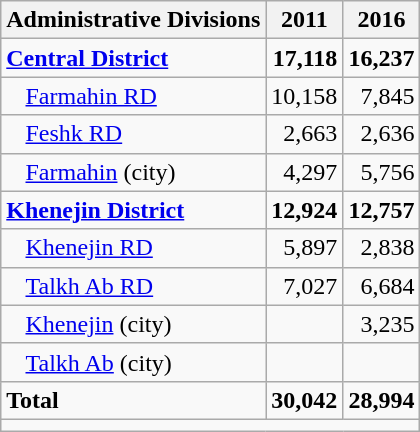<table class="wikitable">
<tr>
<th>Administrative Divisions</th>
<th>2011</th>
<th>2016</th>
</tr>
<tr>
<td><strong><a href='#'>Central District</a></strong></td>
<td style="text-align: right;"><strong>17,118</strong></td>
<td style="text-align: right;"><strong>16,237</strong></td>
</tr>
<tr>
<td style="padding-left: 1em;"><a href='#'>Farmahin RD</a></td>
<td style="text-align: right;">10,158</td>
<td style="text-align: right;">7,845</td>
</tr>
<tr>
<td style="padding-left: 1em;"><a href='#'>Feshk RD</a></td>
<td style="text-align: right;">2,663</td>
<td style="text-align: right;">2,636</td>
</tr>
<tr>
<td style="padding-left: 1em;"><a href='#'>Farmahin</a> (city)</td>
<td style="text-align: right;">4,297</td>
<td style="text-align: right;">5,756</td>
</tr>
<tr>
<td><strong><a href='#'>Khenejin District</a></strong></td>
<td style="text-align: right;"><strong>12,924</strong></td>
<td style="text-align: right;"><strong>12,757</strong></td>
</tr>
<tr>
<td style="padding-left: 1em;"><a href='#'>Khenejin RD</a></td>
<td style="text-align: right;">5,897</td>
<td style="text-align: right;">2,838</td>
</tr>
<tr>
<td style="padding-left: 1em;"><a href='#'>Talkh Ab RD</a></td>
<td style="text-align: right;">7,027</td>
<td style="text-align: right;">6,684</td>
</tr>
<tr>
<td style="padding-left: 1em;"><a href='#'>Khenejin</a> (city)</td>
<td style="text-align: right;"></td>
<td style="text-align: right;">3,235</td>
</tr>
<tr>
<td style="padding-left: 1em;"><a href='#'>Talkh Ab</a> (city)</td>
<td style="text-align: right;"></td>
<td style="text-align: right;"></td>
</tr>
<tr>
<td><strong>Total</strong></td>
<td style="text-align: right;"><strong>30,042</strong></td>
<td style="text-align: right;"><strong>28,994</strong></td>
</tr>
<tr>
<td colspan=3></td>
</tr>
</table>
